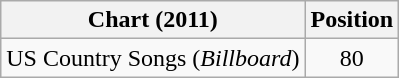<table class="wikitable sortable">
<tr>
<th scope="col">Chart (2011)</th>
<th scope="col">Position</th>
</tr>
<tr>
<td>US Country Songs (<em>Billboard</em>)</td>
<td align="center">80</td>
</tr>
</table>
